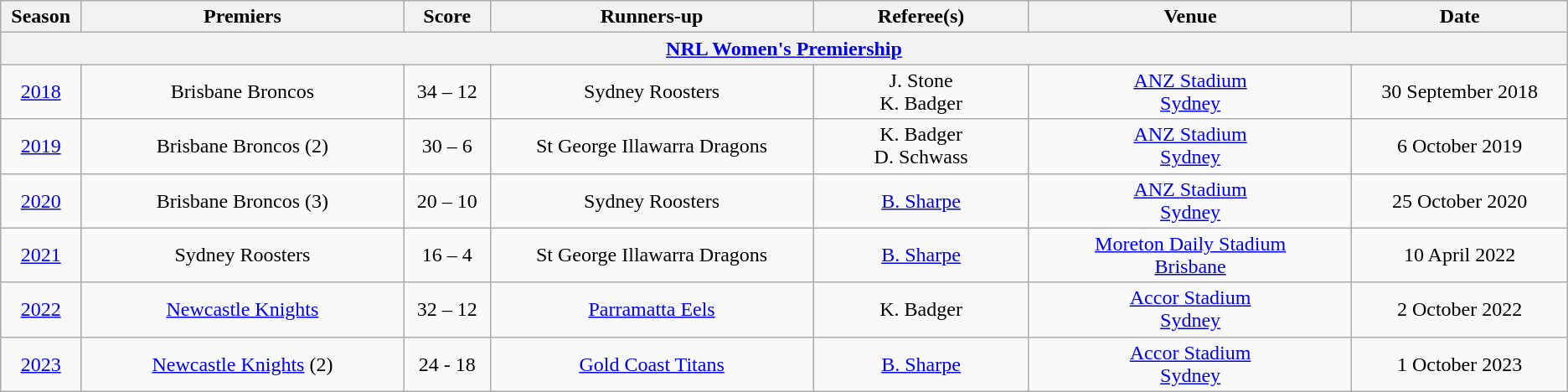<table class="wikitable sortable" style="text-align:center;">
<tr>
<th width="2%">Season</th>
<th width="15%">Premiers</th>
<th width="4%">Score</th>
<th width="15%">Runners-up</th>
<th width="10%">Referee(s)</th>
<th width="15%">Venue</th>
<th width="10%">Date</th>
</tr>
<tr>
<th colspan="7"><a href='#'>NRL Women's Premiership</a></th>
</tr>
<tr>
<td><a href='#'>2018</a></td>
<td> Brisbane Broncos</td>
<td>34 – 12</td>
<td> Sydney Roosters</td>
<td>J. Stone<br>K. Badger</td>
<td><a href='#'>ANZ Stadium</a><br><a href='#'>Sydney</a></td>
<td>30 September 2018</td>
</tr>
<tr>
<td><a href='#'>2019</a></td>
<td> Brisbane Broncos (2)</td>
<td>30 – 6</td>
<td> St George Illawarra Dragons</td>
<td>K. Badger<br>D. Schwass</td>
<td><a href='#'>ANZ Stadium</a><br><a href='#'>Sydney</a></td>
<td>6 October 2019</td>
</tr>
<tr>
<td><a href='#'>2020</a></td>
<td> Brisbane Broncos (3)</td>
<td>20 – 10</td>
<td> Sydney Roosters</td>
<td><a href='#'>B. Sharpe</a></td>
<td><a href='#'>ANZ Stadium</a><br><a href='#'>Sydney</a></td>
<td>25 October 2020</td>
</tr>
<tr>
<td><a href='#'>2021</a></td>
<td> Sydney Roosters</td>
<td>16 – 4</td>
<td> St George Illawarra Dragons</td>
<td><a href='#'>B. Sharpe</a></td>
<td><a href='#'>Moreton Daily Stadium</a><br><a href='#'>Brisbane</a></td>
<td>10 April 2022</td>
</tr>
<tr>
<td><a href='#'>2022</a></td>
<td> <a href='#'>Newcastle Knights</a></td>
<td>32 – 12</td>
<td> <a href='#'>Parramatta Eels</a></td>
<td>K. Badger</td>
<td><a href='#'>Accor Stadium</a><br><a href='#'>Sydney</a></td>
<td>2 October 2022</td>
</tr>
<tr>
<td><a href='#'>2023</a></td>
<td> <a href='#'>Newcastle Knights</a> (2)</td>
<td>24 - 18</td>
<td> <a href='#'>Gold Coast Titans</a></td>
<td><a href='#'>B. Sharpe</a></td>
<td><a href='#'>Accor Stadium</a><br><a href='#'>Sydney</a></td>
<td>1 October 2023</td>
</tr>
</table>
